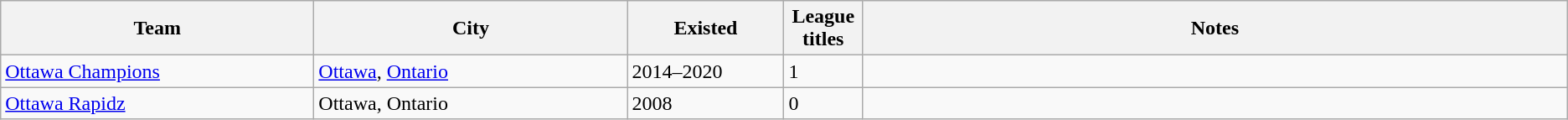<table class="wikitable">
<tr>
<th bgcolor="#DDDDFF" width="20%">Team</th>
<th bgcolor="#DDDDFF" width="20%">City</th>
<th bgcolor="#DDDDFF" width="10%">Existed</th>
<th bgcolor="#DDDDFF" width="5%">League titles</th>
<th bgcolor="#DDDDFF" width="45%">Notes</th>
</tr>
<tr>
<td><a href='#'>Ottawa Champions</a></td>
<td><a href='#'>Ottawa</a>, <a href='#'>Ontario</a></td>
<td>2014–2020</td>
<td>1</td>
<td></td>
</tr>
<tr>
<td><a href='#'>Ottawa Rapidz</a></td>
<td>Ottawa, Ontario</td>
<td>2008</td>
<td>0</td>
<td></td>
</tr>
</table>
